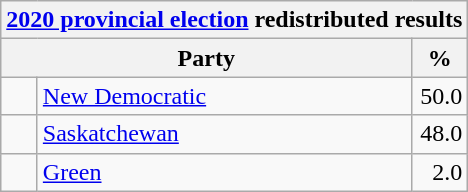<table class="wikitable">
<tr>
<th colspan="4"><a href='#'>2020 provincial election</a> redistributed results</th>
</tr>
<tr>
<th bgcolor="#DDDDFF" width="130px" colspan="2">Party</th>
<th bgcolor="#DDDDFF" width="30px">%</th>
</tr>
<tr>
<td> </td>
<td><a href='#'>New Democratic</a></td>
<td align=right>50.0</td>
</tr>
<tr>
<td> </td>
<td><a href='#'>Saskatchewan</a></td>
<td align=right>48.0</td>
</tr>
<tr>
<td> </td>
<td><a href='#'>Green</a></td>
<td align=right>2.0</td>
</tr>
</table>
